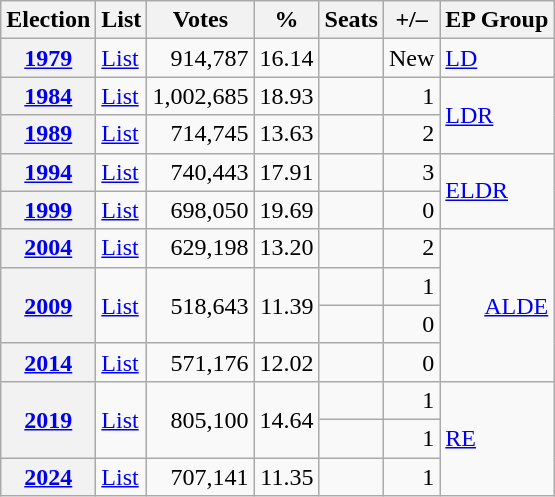<table class="wikitable" style="text-align: right;">
<tr>
<th>Election</th>
<th>List</th>
<th>Votes</th>
<th>%</th>
<th>Seats</th>
<th>+/–</th>
<th>EP Group</th>
</tr>
<tr>
<th><a href='#'>1979</a></th>
<td style="text-align: left;"><a href='#'>List</a></td>
<td>914,787</td>
<td>16.14</td>
<td></td>
<td>New</td>
<td style="text-align: left;"><a href='#'>LD</a></td>
</tr>
<tr>
<th><a href='#'>1984</a></th>
<td style="text-align: left;"><a href='#'>List</a></td>
<td>1,002,685</td>
<td>18.93</td>
<td></td>
<td> 1</td>
<td style="text-align: left;" rowspan="2"><a href='#'>LDR</a></td>
</tr>
<tr>
<th><a href='#'>1989</a></th>
<td style="text-align: left;"><a href='#'>List</a></td>
<td>714,745</td>
<td>13.63</td>
<td></td>
<td> 2</td>
</tr>
<tr>
<th><a href='#'>1994</a></th>
<td style="text-align: left;"><a href='#'>List</a></td>
<td>740,443</td>
<td>17.91</td>
<td></td>
<td> 3</td>
<td style="text-align: left;" rowspan="2"><a href='#'>ELDR</a></td>
</tr>
<tr>
<th><a href='#'>1999</a></th>
<td style="text-align: left;"><a href='#'>List</a></td>
<td>698,050</td>
<td>19.69</td>
<td></td>
<td> 0</td>
</tr>
<tr>
<th><a href='#'>2004</a></th>
<td style="text-align: left;"><a href='#'>List</a></td>
<td>629,198</td>
<td>13.20</td>
<td></td>
<td> 2</td>
<td rowspan="4"><a href='#'>ALDE</a></td>
</tr>
<tr>
<th rowspan="2"><a href='#'>2009</a></th>
<td style="text-align: left;"  rowspan="2"><a href='#'>List</a></td>
<td rowspan="2">518,643</td>
<td rowspan="2">11.39</td>
<td></td>
<td> 1</td>
</tr>
<tr>
<td></td>
<td> 0</td>
</tr>
<tr>
<th><a href='#'>2014</a></th>
<td style="text-align: left;"><a href='#'>List</a></td>
<td>571,176</td>
<td>12.02</td>
<td></td>
<td> 0</td>
</tr>
<tr>
<th rowspan="2"><a href='#'>2019</a></th>
<td style="text-align: left;"  rowspan="2"><a href='#'>List</a></td>
<td rowspan="2">805,100</td>
<td rowspan="2">14.64</td>
<td></td>
<td> 1</td>
<td style="text-align: left;"  rowspan="3"><a href='#'>RE</a></td>
</tr>
<tr>
<td></td>
<td> 1</td>
</tr>
<tr>
<th><a href='#'>2024</a></th>
<td style="text-align: left;"><a href='#'>List</a></td>
<td>707,141</td>
<td>11.35</td>
<td></td>
<td> 1</td>
</tr>
</table>
